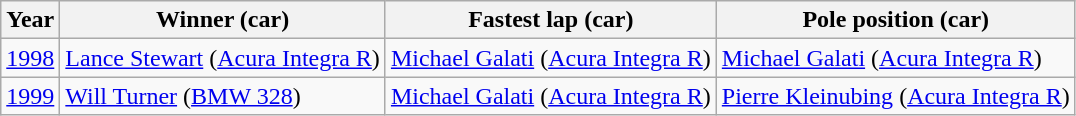<table class="wikitable">
<tr>
<th>Year</th>
<th>Winner (car)</th>
<th>Fastest lap (car)</th>
<th>Pole position (car)</th>
</tr>
<tr>
<td><a href='#'>1998</a></td>
<td> <a href='#'>Lance Stewart</a> (<a href='#'>Acura Integra R</a>)</td>
<td> <a href='#'>Michael Galati</a> (<a href='#'>Acura Integra R</a>)</td>
<td> <a href='#'>Michael Galati</a> (<a href='#'>Acura Integra R</a>)</td>
</tr>
<tr>
<td><a href='#'>1999</a></td>
<td> <a href='#'>Will Turner</a> (<a href='#'>BMW 328</a>)</td>
<td> <a href='#'>Michael Galati</a> (<a href='#'>Acura Integra R</a>)</td>
<td> <a href='#'>Pierre Kleinubing</a> (<a href='#'>Acura Integra R</a>)</td>
</tr>
</table>
